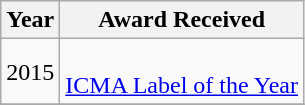<table class="wikitable">
<tr>
<th>Year</th>
<th>Award Received</th>
</tr>
<tr>
<td>2015</td>
<td><br><a href='#'>ICMA Label of the Year</a></td>
</tr>
<tr>
</tr>
</table>
